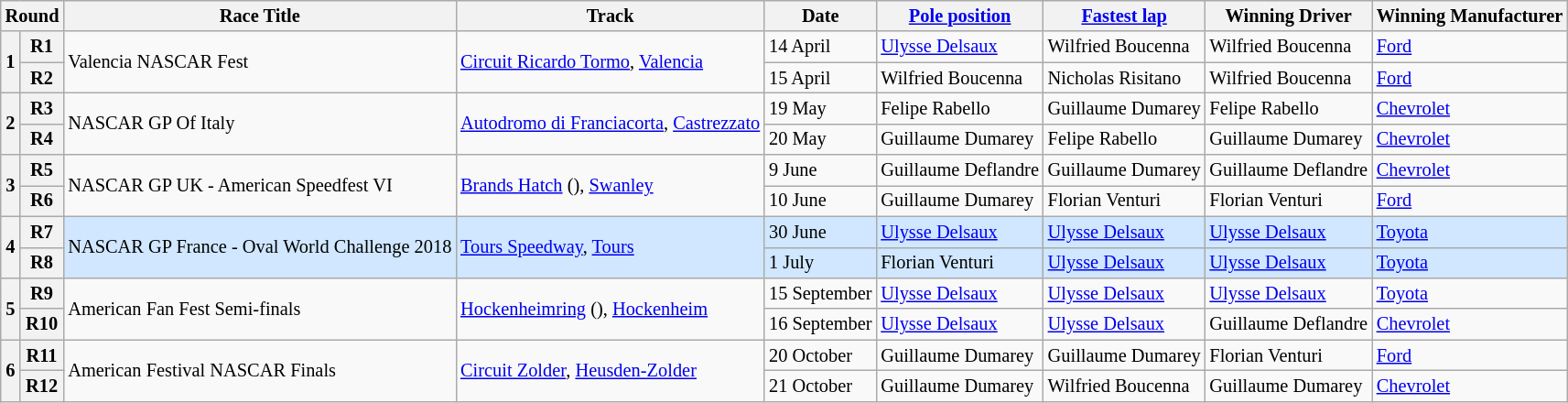<table class="wikitable" style="font-size:85%;">
<tr>
<th colspan=2>Round</th>
<th>Race Title</th>
<th>Track</th>
<th>Date</th>
<th><a href='#'>Pole position</a></th>
<th><a href='#'>Fastest lap</a></th>
<th>Winning Driver</th>
<th>Winning Manufacturer</th>
</tr>
<tr>
<th rowspan=2>1</th>
<th>R1</th>
<td rowspan=2>Valencia NASCAR Fest</td>
<td rowspan=2> <a href='#'>Circuit Ricardo Tormo</a>, <a href='#'>Valencia</a></td>
<td>14 April</td>
<td> <a href='#'>Ulysse Delsaux</a></td>
<td> Wilfried Boucenna</td>
<td> Wilfried Boucenna</td>
<td><a href='#'>Ford</a></td>
</tr>
<tr>
<th>R2</th>
<td>15 April</td>
<td> Wilfried Boucenna</td>
<td> Nicholas Risitano</td>
<td> Wilfried Boucenna</td>
<td><a href='#'>Ford</a></td>
</tr>
<tr>
<th rowspan=2>2</th>
<th>R3</th>
<td rowspan=2>NASCAR GP Of Italy</td>
<td rowspan=2> <a href='#'>Autodromo di Franciacorta</a>, <a href='#'>Castrezzato</a></td>
<td>19 May</td>
<td> Felipe Rabello</td>
<td> Guillaume Dumarey</td>
<td> Felipe Rabello</td>
<td><a href='#'>Chevrolet</a></td>
</tr>
<tr>
<th>R4</th>
<td>20 May</td>
<td> Guillaume Dumarey</td>
<td> Felipe Rabello</td>
<td> Guillaume Dumarey</td>
<td><a href='#'>Chevrolet</a></td>
</tr>
<tr>
<th rowspan=2>3</th>
<th>R5</th>
<td rowspan=2>NASCAR GP UK - American Speedfest VI</td>
<td rowspan=2> <a href='#'>Brands Hatch</a> (), <a href='#'>Swanley</a></td>
<td>9 June</td>
<td> Guillaume Deflandre</td>
<td> Guillaume Dumarey</td>
<td> Guillaume Deflandre</td>
<td><a href='#'>Chevrolet</a></td>
</tr>
<tr>
<th>R6</th>
<td>10 June</td>
<td> Guillaume Dumarey</td>
<td> Florian Venturi</td>
<td> Florian Venturi</td>
<td><a href='#'>Ford</a></td>
</tr>
<tr style="background:#D0E7FF;">
<th rowspan=2>4</th>
<th>R7</th>
<td rowspan=2>NASCAR GP France - Oval World Challenge 2018</td>
<td rowspan=2> <a href='#'>Tours Speedway</a>, <a href='#'>Tours</a></td>
<td>30 June</td>
<td> <a href='#'>Ulysse Delsaux</a></td>
<td> <a href='#'>Ulysse Delsaux</a></td>
<td> <a href='#'>Ulysse Delsaux</a></td>
<td><a href='#'>Toyota</a></td>
</tr>
<tr style="background:#D0E7FF;">
<th>R8</th>
<td>1 July</td>
<td> Florian Venturi</td>
<td> <a href='#'>Ulysse Delsaux</a></td>
<td> <a href='#'>Ulysse Delsaux</a></td>
<td><a href='#'>Toyota</a></td>
</tr>
<tr>
<th rowspan=2>5</th>
<th>R9</th>
<td rowspan=2>American Fan Fest Semi-finals</td>
<td rowspan=2> <a href='#'>Hockenheimring</a> (), <a href='#'>Hockenheim</a></td>
<td>15 September</td>
<td> <a href='#'>Ulysse Delsaux</a></td>
<td> <a href='#'>Ulysse Delsaux</a></td>
<td> <a href='#'>Ulysse Delsaux</a></td>
<td><a href='#'>Toyota</a></td>
</tr>
<tr>
<th>R10</th>
<td>16 September</td>
<td> <a href='#'>Ulysse Delsaux</a></td>
<td> <a href='#'>Ulysse Delsaux</a></td>
<td> Guillaume Deflandre</td>
<td><a href='#'>Chevrolet</a></td>
</tr>
<tr>
<th rowspan=2>6</th>
<th>R11</th>
<td rowspan=2>American Festival NASCAR Finals</td>
<td rowspan=2> <a href='#'>Circuit Zolder</a>, <a href='#'>Heusden-Zolder</a></td>
<td>20 October</td>
<td> Guillaume Dumarey</td>
<td> Guillaume Dumarey</td>
<td> Florian Venturi</td>
<td><a href='#'>Ford</a></td>
</tr>
<tr>
<th>R12</th>
<td>21 October</td>
<td> Guillaume Dumarey</td>
<td> Wilfried Boucenna</td>
<td> Guillaume Dumarey</td>
<td><a href='#'>Chevrolet</a></td>
</tr>
</table>
